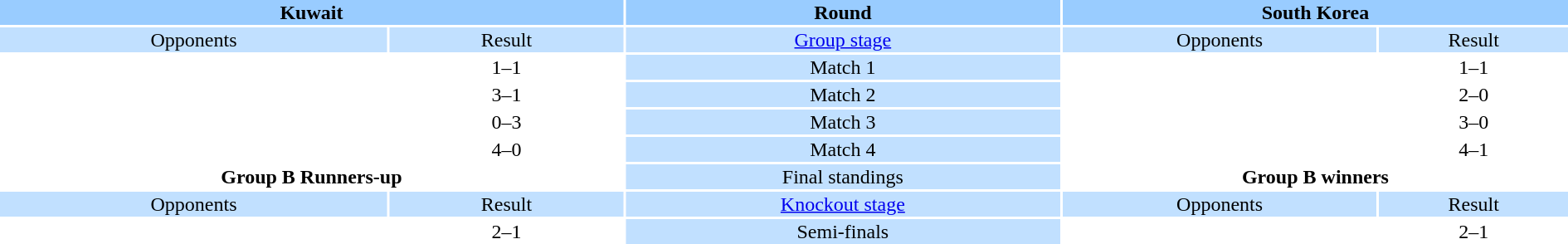<table style="width:100%; text-align:center">
<tr style="vertical-align:top; background:#99CCFF">
<th colspan="2">Kuwait</th>
<th>Round</th>
<th colspan="2">South Korea</th>
</tr>
<tr style="vertical-align:top; background:#C1E0FF">
<td>Opponents</td>
<td>Result</td>
<td><a href='#'>Group stage</a></td>
<td>Opponents</td>
<td>Result</td>
</tr>
<tr>
<td align="left"></td>
<td>1–1</td>
<td style="background:#C1E0FF">Match 1</td>
<td align="left"></td>
<td>1–1</td>
</tr>
<tr>
<td align="left"></td>
<td>3–1</td>
<td style="background:#C1E0FF">Match 2</td>
<td align="left"></td>
<td>2–0</td>
</tr>
<tr>
<td align="left"></td>
<td>0–3</td>
<td style="background:#C1E0FF">Match 3</td>
<td align="left"></td>
<td>3–0</td>
</tr>
<tr>
<td align="left"></td>
<td>4–0</td>
<td style="background:#C1E0FF">Match 4</td>
<td align="left"></td>
<td>4–1</td>
</tr>
<tr>
<td colspan="2" style="text-align:center"><strong>Group B Runners-up</strong><br><div></div></td>
<td style="background:#C1E0FF">Final standings</td>
<td colspan="2" style="text-align:center"><strong>Group B winners</strong><br><div></div></td>
</tr>
<tr style="vertical-align:top; background:#C1E0FF">
<td>Opponents</td>
<td>Result</td>
<td><a href='#'>Knockout stage</a></td>
<td>Opponents</td>
<td>Result</td>
</tr>
<tr>
<td align="left"></td>
<td>2–1</td>
<td style="background:#C1E0FF">Semi-finals</td>
<td align="left"></td>
<td>2–1</td>
</tr>
</table>
